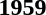<table>
<tr>
<td><strong>1959</strong><br></td>
</tr>
</table>
